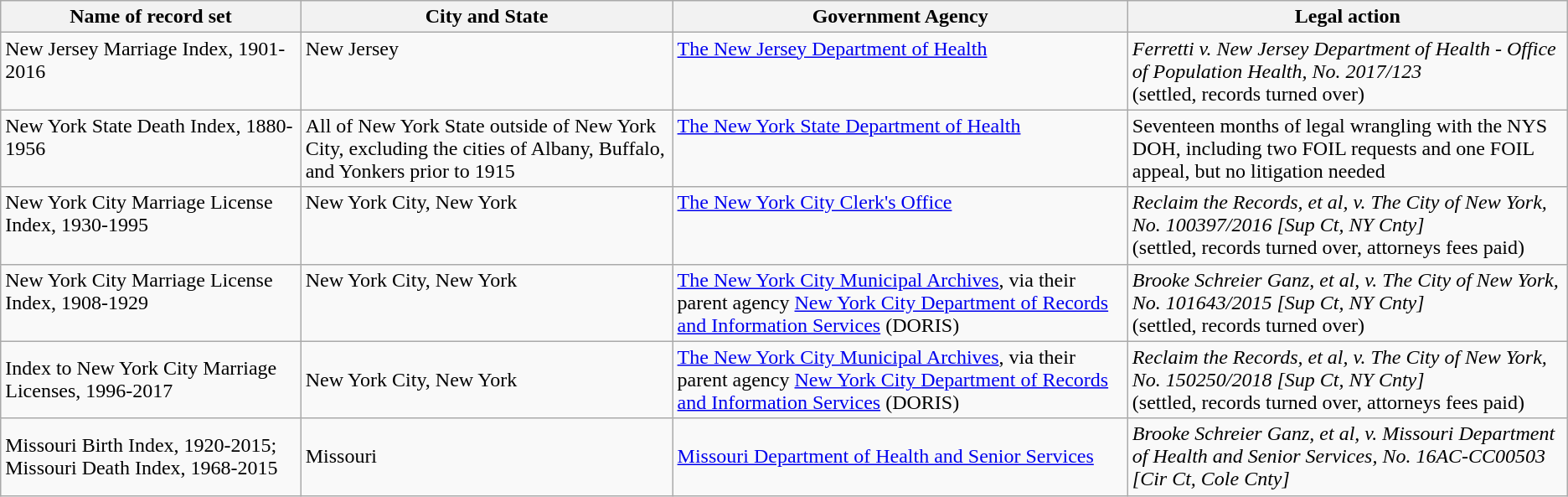<table class="wikitable">
<tr>
<th style="white-space: nowrap;">Name of record set</th>
<th>City and State</th>
<th>Government Agency</th>
<th>Legal action</th>
</tr>
<tr style="vertical-align: top;">
<td>New Jersey Marriage Index, 1901-2016</td>
<td>New Jersey</td>
<td><a href='#'>The New Jersey Department of Health</a></td>
<td><em>Ferretti v. New Jersey Department of Health - Office of Population Health, No. 2017/123</em><br>(settled, records turned over)</td>
</tr>
<tr style="vertical-align: top;">
<td>New York State Death Index, 1880-1956</td>
<td>All of New York State outside of New York City, excluding the cities of Albany, Buffalo, and Yonkers prior to 1915</td>
<td><a href='#'>The New York State Department of Health</a></td>
<td>Seventeen months of legal wrangling with the NYS DOH, including two FOIL requests and one FOIL appeal, but no litigation needed</td>
</tr>
<tr style="vertical-align: top;">
<td>New York City Marriage License Index, 1930-1995</td>
<td>New York City, New York</td>
<td><a href='#'>The New York City Clerk's Office</a></td>
<td><em>Reclaim the Records, et al, v. The City of New York, No. 100397/2016 [Sup Ct, NY Cnty]</em><br>(settled, records turned over, attorneys fees paid)</td>
</tr>
<tr style="vertical-align: top;">
<td>New York City Marriage License Index, 1908-1929</td>
<td>New York City, New York</td>
<td><a href='#'>The New York City Municipal Archives</a>, via their parent agency <a href='#'>New York City Department of Records and Information Services</a> (DORIS)</td>
<td><em>Brooke Schreier Ganz, et al, v. The City of New York, No. 101643/2015 [Sup Ct, NY Cnty]</em><br>(settled, records turned over)</td>
</tr>
<tr>
<td>Index to New York City Marriage Licenses, 1996-2017</td>
<td>New York City, New York</td>
<td><a href='#'>The New York City Municipal Archives</a>, via their parent agency <a href='#'>New York City Department of Records and Information Services</a> (DORIS)</td>
<td><em>Reclaim the Records, et al, v. The City of New York, No. 150250/2018 [Sup Ct, NY Cnty]</em><br>(settled, records turned over, attorneys fees paid)</td>
</tr>
<tr>
<td>Missouri Birth Index, 1920-2015; Missouri Death Index, 1968-2015</td>
<td>Missouri</td>
<td><a href='#'>Missouri Department of Health and Senior Services</a></td>
<td><em>Brooke Schreier Ganz, et al, v. Missouri Department of Health and Senior Services, No. 16AC-CC00503 [Cir Ct, Cole Cnty]</em></td>
</tr>
</table>
